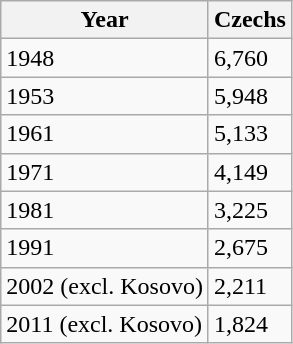<table class="wikitable">
<tr>
<th>Year</th>
<th>Czechs</th>
</tr>
<tr>
<td>1948</td>
<td>6,760</td>
</tr>
<tr>
<td>1953</td>
<td>5,948</td>
</tr>
<tr>
<td>1961</td>
<td>5,133</td>
</tr>
<tr>
<td>1971</td>
<td>4,149</td>
</tr>
<tr>
<td>1981</td>
<td>3,225</td>
</tr>
<tr>
<td>1991</td>
<td>2,675</td>
</tr>
<tr>
<td>2002 (excl. Kosovo)</td>
<td>2,211</td>
</tr>
<tr>
<td>2011 (excl. Kosovo)</td>
<td>1,824</td>
</tr>
</table>
